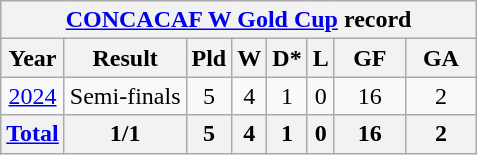<table class="wikitable"  style="text-align:center;">
<tr>
<th colspan=8><a href='#'>CONCACAF W Gold Cup</a> record</th>
</tr>
<tr>
<th>Year</th>
<th>Result</th>
<th>Pld</th>
<th>W</th>
<th>D*</th>
<th>L</th>
<th width=40>GF</th>
<th width=40>GA</th>
</tr>
<tr>
<td> <a href='#'>2024</a></td>
<td>Semi-finals</td>
<td>5</td>
<td>4</td>
<td>1</td>
<td>0</td>
<td>16</td>
<td>2</td>
</tr>
<tr>
<th><a href='#'>Total</a></th>
<th>1/1</th>
<th>5</th>
<th>4</th>
<th>1</th>
<th>0</th>
<th>16</th>
<th>2</th>
</tr>
</table>
